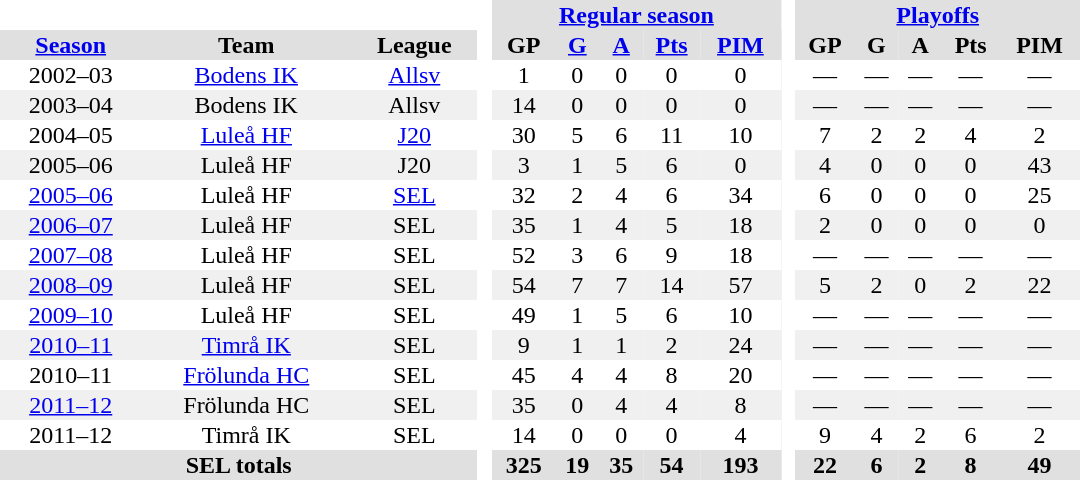<table border="0" cellpadding="1" cellspacing="0" style="text-align:center; width:45em">
<tr bgcolor="#e0e0e0">
<th colspan="3" bgcolor="#ffffff"> </th>
<th rowspan="99" bgcolor="#ffffff"> </th>
<th colspan="5"><a href='#'>Regular season</a></th>
<th rowspan="99" bgcolor="#ffffff"> </th>
<th colspan="5"><a href='#'>Playoffs</a></th>
</tr>
<tr bgcolor="#e0e0e0">
<th><a href='#'>Season</a></th>
<th>Team</th>
<th>League</th>
<th>GP</th>
<th><a href='#'>G</a></th>
<th><a href='#'>A</a></th>
<th><a href='#'>Pts</a></th>
<th><a href='#'>PIM</a></th>
<th>GP</th>
<th>G</th>
<th>A</th>
<th>Pts</th>
<th>PIM</th>
</tr>
<tr>
<td>2002–03</td>
<td><a href='#'>Bodens IK</a></td>
<td><a href='#'>Allsv</a></td>
<td>1</td>
<td>0</td>
<td>0</td>
<td>0</td>
<td>0</td>
<td>—</td>
<td>—</td>
<td>—</td>
<td>—</td>
<td>—</td>
</tr>
<tr bgcolor="#f0f0f0">
<td>2003–04</td>
<td>Bodens IK</td>
<td>Allsv</td>
<td>14</td>
<td>0</td>
<td>0</td>
<td>0</td>
<td>0</td>
<td>—</td>
<td>—</td>
<td>—</td>
<td>—</td>
<td>—</td>
</tr>
<tr>
<td>2004–05</td>
<td><a href='#'>Luleå HF</a></td>
<td><a href='#'>J20</a></td>
<td>30</td>
<td>5</td>
<td>6</td>
<td>11</td>
<td>10</td>
<td>7</td>
<td>2</td>
<td>2</td>
<td>4</td>
<td>2</td>
</tr>
<tr bgcolor="#f0f0f0">
<td>2005–06</td>
<td>Luleå HF</td>
<td>J20</td>
<td>3</td>
<td>1</td>
<td>5</td>
<td>6</td>
<td>0</td>
<td>4</td>
<td>0</td>
<td>0</td>
<td>0</td>
<td>43</td>
</tr>
<tr>
<td><a href='#'>2005–06</a></td>
<td>Luleå HF</td>
<td><a href='#'>SEL</a></td>
<td>32</td>
<td>2</td>
<td>4</td>
<td>6</td>
<td>34</td>
<td>6</td>
<td>0</td>
<td>0</td>
<td>0</td>
<td>25</td>
</tr>
<tr bgcolor="#f0f0f0">
<td><a href='#'>2006–07</a></td>
<td>Luleå HF</td>
<td>SEL</td>
<td>35</td>
<td>1</td>
<td>4</td>
<td>5</td>
<td>18</td>
<td>2</td>
<td>0</td>
<td>0</td>
<td>0</td>
<td>0</td>
</tr>
<tr>
<td><a href='#'>2007–08</a></td>
<td>Luleå HF</td>
<td>SEL</td>
<td>52</td>
<td>3</td>
<td>6</td>
<td>9</td>
<td>18</td>
<td>—</td>
<td>—</td>
<td>—</td>
<td>—</td>
<td>—</td>
</tr>
<tr bgcolor="#f0f0f0">
<td><a href='#'>2008–09</a></td>
<td>Luleå HF</td>
<td>SEL</td>
<td>54</td>
<td>7</td>
<td>7</td>
<td>14</td>
<td>57</td>
<td>5</td>
<td>2</td>
<td>0</td>
<td>2</td>
<td>22</td>
</tr>
<tr>
<td><a href='#'>2009–10</a></td>
<td>Luleå HF</td>
<td>SEL</td>
<td>49</td>
<td>1</td>
<td>5</td>
<td>6</td>
<td>10</td>
<td>—</td>
<td>—</td>
<td>—</td>
<td>—</td>
<td>—</td>
</tr>
<tr bgcolor="#f0f0f0">
<td><a href='#'>2010–11</a></td>
<td><a href='#'>Timrå IK</a></td>
<td>SEL</td>
<td>9</td>
<td>1</td>
<td>1</td>
<td>2</td>
<td>24</td>
<td>—</td>
<td>—</td>
<td>—</td>
<td>—</td>
<td>—</td>
</tr>
<tr>
<td>2010–11</td>
<td><a href='#'>Frölunda HC</a></td>
<td>SEL</td>
<td>45</td>
<td>4</td>
<td>4</td>
<td>8</td>
<td>20</td>
<td>—</td>
<td>—</td>
<td>—</td>
<td>—</td>
<td>—</td>
</tr>
<tr bgcolor="#f0f0f0">
<td><a href='#'>2011–12</a></td>
<td>Frölunda HC</td>
<td>SEL</td>
<td>35</td>
<td>0</td>
<td>4</td>
<td>4</td>
<td>8</td>
<td>—</td>
<td>—</td>
<td>—</td>
<td>—</td>
<td>—</td>
</tr>
<tr>
<td>2011–12</td>
<td>Timrå IK</td>
<td>SEL</td>
<td>14</td>
<td>0</td>
<td>0</td>
<td>0</td>
<td>4</td>
<td>9</td>
<td>4</td>
<td>2</td>
<td>6</td>
<td>2</td>
</tr>
<tr bgcolor="#e0e0e0">
<th colspan="3">SEL totals</th>
<th>325</th>
<th>19</th>
<th>35</th>
<th>54</th>
<th>193</th>
<th>22</th>
<th>6</th>
<th>2</th>
<th>8</th>
<th>49</th>
</tr>
</table>
